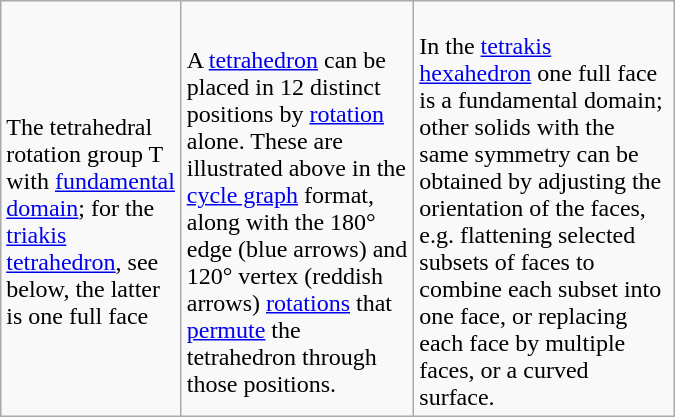<table class=wikitable style="float:right; margin-left:8px; width:450px">
<tr>
<td><br>The tetrahedral rotation group T with <a href='#'>fundamental domain</a>; for the <a href='#'>triakis tetrahedron</a>, see below, the latter is one full face</td>
<td><br>A <a href='#'>tetrahedron</a> can be placed in 12 distinct positions by <a href='#'>rotation</a> alone. These are illustrated above in the <a href='#'>cycle graph</a> format, along with the 180° edge (blue arrows) and 120° vertex (reddish arrows) <a href='#'>rotations</a> that <a href='#'>permute</a> the tetrahedron through those positions.</td>
<td><br>In the <a href='#'>tetrakis hexahedron</a> one full face is a fundamental domain; other solids with the same symmetry can be obtained by adjusting the orientation of the faces, e.g. flattening selected subsets of faces to combine each subset into one face, or replacing each face by multiple faces, or a curved surface.</td>
</tr>
</table>
